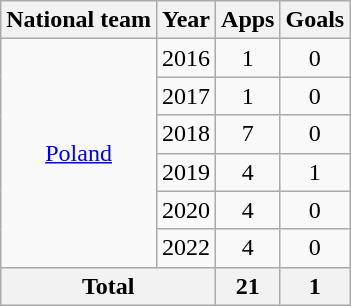<table class="wikitable" style="text-align:center">
<tr>
<th>National team</th>
<th>Year</th>
<th>Apps</th>
<th>Goals</th>
</tr>
<tr>
<td rowspan="6"><a href='#'>Poland</a></td>
<td>2016</td>
<td>1</td>
<td>0</td>
</tr>
<tr>
<td>2017</td>
<td>1</td>
<td>0</td>
</tr>
<tr>
<td>2018</td>
<td>7</td>
<td>0</td>
</tr>
<tr>
<td>2019</td>
<td>4</td>
<td>1</td>
</tr>
<tr>
<td>2020</td>
<td>4</td>
<td>0</td>
</tr>
<tr>
<td>2022</td>
<td>4</td>
<td>0</td>
</tr>
<tr>
<th colspan="2">Total</th>
<th>21</th>
<th>1</th>
</tr>
</table>
